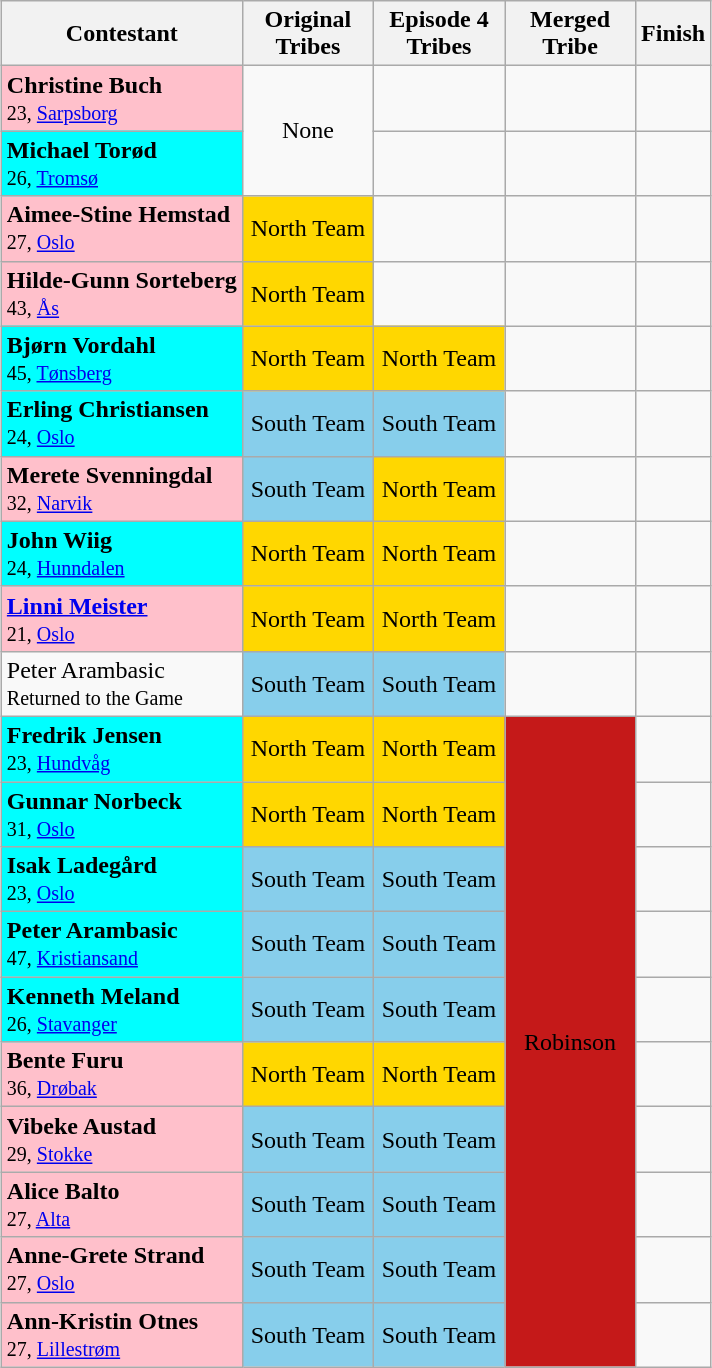<table class="wikitable sortable" style="margin:auto; text-align:center">
<tr>
<th>Contestant</th>
<th width=80>Original<br>Tribes</th>
<th width=80>Episode 4<br>Tribes</th>
<th width=80>Merged<br>Tribe</th>
<th>Finish</th>
</tr>
<tr>
<td align="left" bgcolor="pink"><strong>Christine Buch</strong><br><small>23, <a href='#'>Sarpsborg</a></small></td>
<td rowspan=2>None</td>
<td></td>
<td></td>
<td></td>
</tr>
<tr>
<td align="left" bgcolor="cyan"><strong>Michael Torød</strong><br><small>26, <a href='#'>Tromsø</a></small></td>
<td></td>
<td></td>
<td></td>
</tr>
<tr>
<td align="left" bgcolor="pink"><strong> Aimee-Stine Hemstad</strong><br><small>27, <a href='#'>Oslo</a></small></td>
<td align="center" bgcolor="gold">North Team</td>
<td></td>
<td></td>
<td></td>
</tr>
<tr>
<td align="left" bgcolor="pink"><strong>Hilde-Gunn Sorteberg</strong><br><small>43, <a href='#'>Ås</a></small></td>
<td align="center" bgcolor="gold">North Team</td>
<td></td>
<td></td>
<td></td>
</tr>
<tr>
<td align="left" bgcolor="cyan"><strong>Bjørn Vordahl</strong><br><small>45, <a href='#'>Tønsberg</a></small></td>
<td align="center" bgcolor="gold">North Team</td>
<td align="center" bgcolor="gold">North Team</td>
<td></td>
<td></td>
</tr>
<tr>
<td align="left" bgcolor="cyan"><strong>Erling Christiansen</strong><br><small>24, <a href='#'>Oslo</a></small></td>
<td align="center" bgcolor="skyblue">South Team</td>
<td align="center" bgcolor="skyblue">South Team</td>
<td></td>
<td></td>
</tr>
<tr>
<td align="left" bgcolor="pink"><strong>Merete Svenningdal</strong><br><small>32, <a href='#'>Narvik</a></small></td>
<td align="center" bgcolor="skyblue">South Team</td>
<td align="center" bgcolor="gold">North Team</td>
<td></td>
<td></td>
</tr>
<tr>
<td align="left" bgcolor="cyan"><strong>John Wiig</strong><br><small>24, <a href='#'>Hunndalen</a></small></td>
<td align="center" bgcolor="gold">North Team</td>
<td align="center" bgcolor="gold">North Team</td>
<td></td>
<td></td>
</tr>
<tr>
<td align="left" bgcolor="pink"><strong><a href='#'>Linni Meister</a></strong><br><small>21, <a href='#'>Oslo</a></small></td>
<td align="center" bgcolor="gold">North Team</td>
<td align="center" bgcolor="gold">North Team</td>
<td></td>
<td></td>
</tr>
<tr>
<td align="left">Peter Arambasic<br><small>Returned to the Game</small></td>
<td align="center" bgcolor="skyblue">South Team</td>
<td align="center" bgcolor="skyblue">South Team</td>
<td></td>
<td></td>
</tr>
<tr>
<td align="left" bgcolor="cyan"><strong>Fredrik Jensen</strong><br><small>23, <a href='#'>Hundvåg</a></small></td>
<td align="center" bgcolor="gold">North Team</td>
<td align="center" bgcolor="gold">North Team</td>
<td align="center" bgcolor="#C51919" rowspan=10>Robinson</td>
<td></td>
</tr>
<tr>
<td align="left" bgcolor="cyan"><strong>Gunnar Norbeck</strong><br><small>31, <a href='#'>Oslo</a></small></td>
<td align="center" bgcolor="gold">North Team</td>
<td align="center" bgcolor="gold">North Team</td>
<td></td>
</tr>
<tr>
<td align="left" bgcolor="cyan"><strong>Isak Ladegård</strong><br><small>23, <a href='#'>Oslo</a></small></td>
<td align="center" bgcolor="skyblue">South Team</td>
<td align="center" bgcolor="skyblue">South Team</td>
<td></td>
</tr>
<tr>
<td align="left" bgcolor="cyan"><strong>Peter Arambasic</strong><br><small>47, <a href='#'>Kristiansand</a></small></td>
<td align="center" bgcolor="skyblue">South Team</td>
<td align="center" bgcolor="skyblue">South Team</td>
<td></td>
</tr>
<tr>
<td align="left" bgcolor="cyan"><strong>Kenneth Meland</strong><br><small>26, <a href='#'>Stavanger</a></small></td>
<td align="center" bgcolor="skyblue">South Team</td>
<td align="center" bgcolor="skyblue">South Team</td>
<td></td>
</tr>
<tr>
<td align="left" bgcolor="pink"><strong>Bente Furu</strong><br><small>36, <a href='#'>Drøbak</a></small></td>
<td align="center" bgcolor="gold">North Team</td>
<td align="center" bgcolor="gold">North Team</td>
<td></td>
</tr>
<tr>
<td align="left" bgcolor="pink"><strong>Vibeke Austad</strong><br><small>29, <a href='#'>Stokke</a></small></td>
<td align="center" bgcolor="skyblue">South Team</td>
<td align="center" bgcolor="skyblue">South Team</td>
<td></td>
</tr>
<tr>
<td align="left" bgcolor="pink"><strong>Alice Balto</strong><br><small>27, <a href='#'>Alta</a></small></td>
<td align="center" bgcolor="skyblue">South Team</td>
<td align="center" bgcolor="skyblue">South Team</td>
<td></td>
</tr>
<tr>
<td align="left" bgcolor="pink"><strong>Anne-Grete Strand</strong><br><small>27, <a href='#'>Oslo</a></small></td>
<td align="center" bgcolor="skyblue">South Team</td>
<td align="center" bgcolor="skyblue">South Team</td>
<td></td>
</tr>
<tr>
<td align="left" bgcolor="pink"><strong>Ann-Kristin Otnes</strong><br><small>27, <a href='#'>Lillestrøm</a></small></td>
<td align="center" bgcolor="skyblue">South Team</td>
<td align="center" bgcolor="skyblue">South Team</td>
<td></td>
</tr>
</table>
